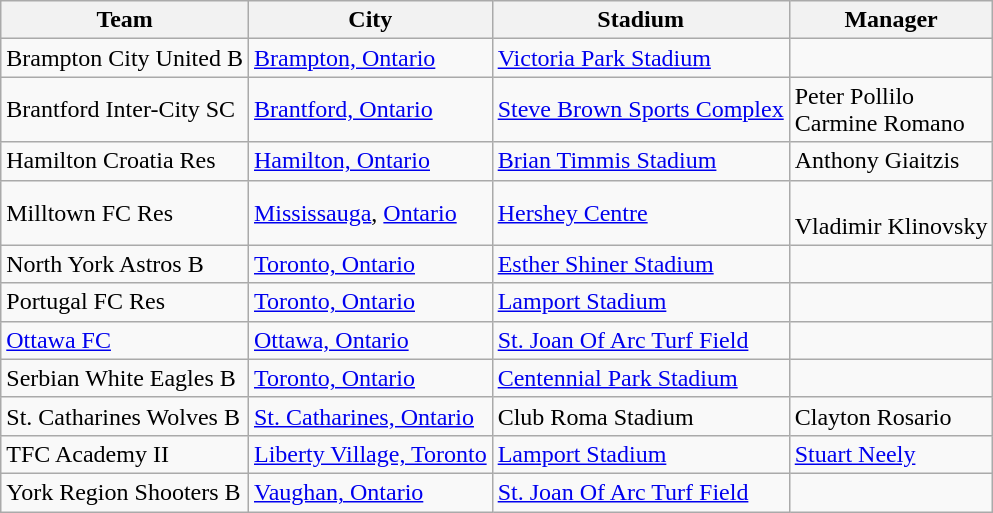<table class="wikitable sortable">
<tr>
<th>Team</th>
<th>City</th>
<th>Stadium</th>
<th>Manager</th>
</tr>
<tr>
<td>Brampton City United B</td>
<td><a href='#'>Brampton, Ontario</a></td>
<td><a href='#'>Victoria Park Stadium</a></td>
<td></td>
</tr>
<tr>
<td>Brantford Inter-City SC</td>
<td><a href='#'>Brantford, Ontario</a></td>
<td><a href='#'>Steve Brown Sports Complex</a></td>
<td>Peter Pollilo<br>Carmine Romano</td>
</tr>
<tr>
<td>Hamilton Croatia Res</td>
<td><a href='#'>Hamilton, Ontario</a></td>
<td><a href='#'>Brian Timmis Stadium</a></td>
<td>Anthony Giaitzis</td>
</tr>
<tr>
<td>Milltown FC Res</td>
<td><a href='#'>Mississauga</a>, <a href='#'>Ontario</a></td>
<td><a href='#'>Hershey Centre</a></td>
<td><br>Vladimir Klinovsky</td>
</tr>
<tr>
<td>North York Astros B</td>
<td><a href='#'>Toronto, Ontario</a></td>
<td><a href='#'>Esther Shiner Stadium</a></td>
<td></td>
</tr>
<tr>
<td>Portugal FC Res</td>
<td><a href='#'>Toronto, Ontario</a></td>
<td><a href='#'>Lamport Stadium</a></td>
<td></td>
</tr>
<tr>
<td><a href='#'>Ottawa FC</a></td>
<td><a href='#'>Ottawa, Ontario</a></td>
<td><a href='#'>St. Joan Of Arc Turf Field</a></td>
<td></td>
</tr>
<tr>
<td>Serbian White Eagles B</td>
<td><a href='#'>Toronto, Ontario</a></td>
<td><a href='#'>Centennial Park Stadium</a></td>
<td></td>
</tr>
<tr>
<td>St. Catharines Wolves B</td>
<td><a href='#'>St. Catharines, Ontario</a></td>
<td>Club Roma Stadium</td>
<td>Clayton Rosario</td>
</tr>
<tr>
<td>TFC Academy II</td>
<td><a href='#'>Liberty Village, Toronto</a></td>
<td><a href='#'>Lamport Stadium</a></td>
<td><a href='#'>Stuart Neely</a></td>
</tr>
<tr>
<td>York Region Shooters B</td>
<td><a href='#'>Vaughan, Ontario</a></td>
<td><a href='#'>St. Joan Of Arc Turf Field</a></td>
<td></td>
</tr>
</table>
